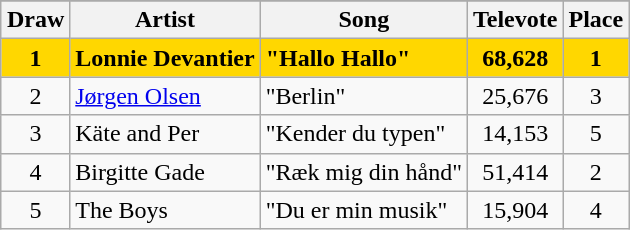<table class="sortable wikitable" style="margin: 1em auto 1em auto; text-align:center">
<tr>
</tr>
<tr>
<th>Draw</th>
<th>Artist</th>
<th>Song</th>
<th>Televote</th>
<th>Place</th>
</tr>
<tr style="font-weight:bold; background:gold;">
<td>1</td>
<td align="left">Lonnie Devantier</td>
<td align="left">"Hallo Hallo"</td>
<td>68,628</td>
<td>1</td>
</tr>
<tr>
<td>2</td>
<td align="left"><a href='#'>Jørgen Olsen</a></td>
<td align="left">"Berlin"</td>
<td>25,676</td>
<td>3</td>
</tr>
<tr>
<td>3</td>
<td align="left">Käte and Per</td>
<td align="left">"Kender du typen"</td>
<td>14,153</td>
<td>5</td>
</tr>
<tr>
<td>4</td>
<td align="left">Birgitte Gade</td>
<td align="left">"Ræk mig din hånd"</td>
<td>51,414</td>
<td>2</td>
</tr>
<tr>
<td>5</td>
<td align="left">The Boys</td>
<td align="left">"Du er min musik"</td>
<td>15,904</td>
<td>4</td>
</tr>
</table>
